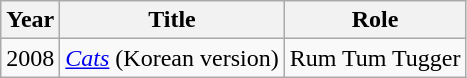<table class="wikitable">
<tr>
<th>Year</th>
<th>Title</th>
<th>Role</th>
</tr>
<tr>
<td>2008</td>
<td><em><a href='#'>Cats</a></em> (Korean version)</td>
<td>Rum Tum Tugger</td>
</tr>
</table>
